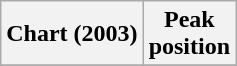<table class="wikitable plainrowheaders" style="text-align:center">
<tr>
<th scope="col">Chart (2003)</th>
<th scope="col">Peak<br> position</th>
</tr>
<tr>
</tr>
</table>
